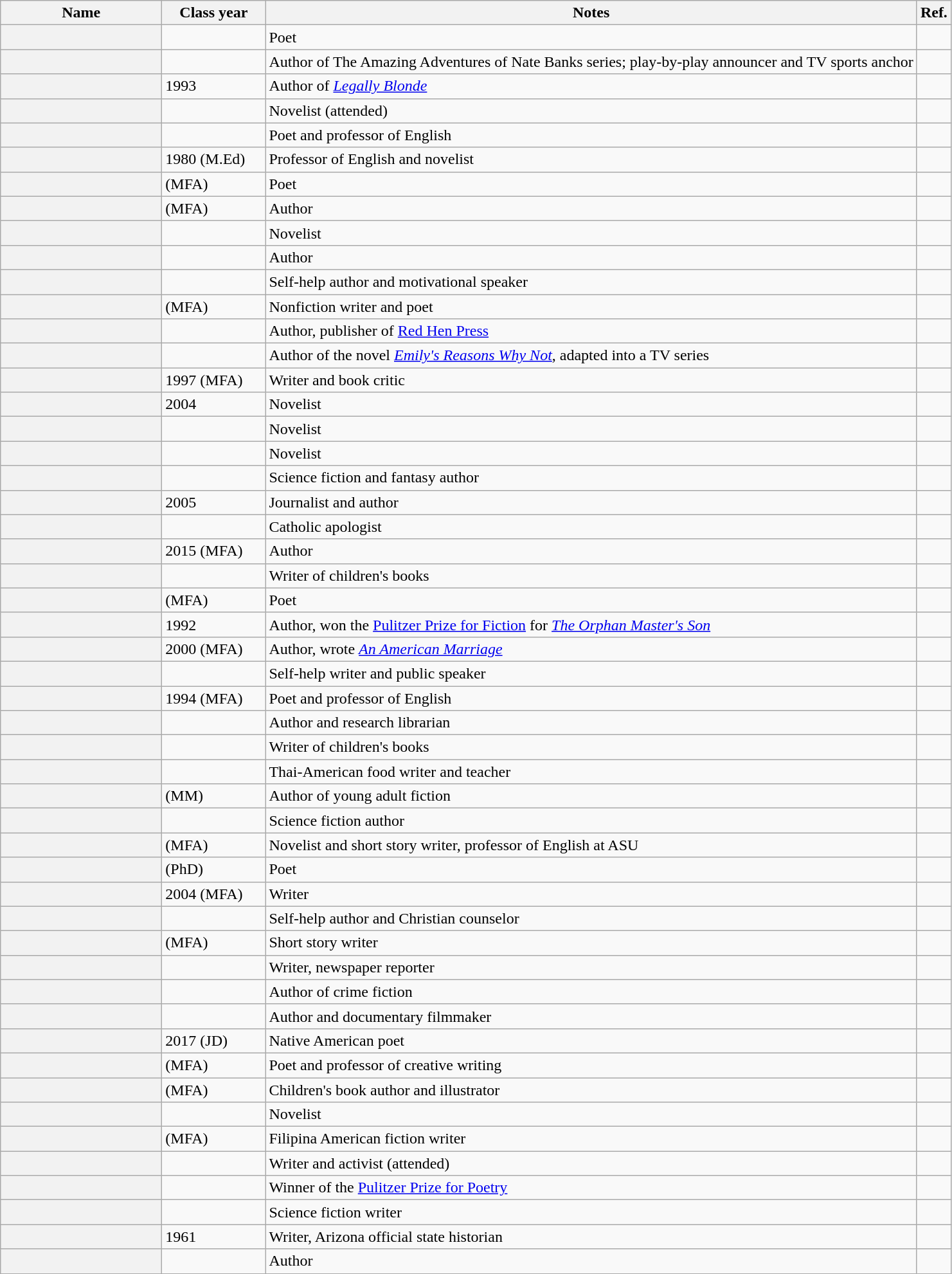<table class="wikitable sortable">
<tr>
<th scope = "col" width="160">Name</th>
<th scope = "col" width="100">Class year</th>
<th scope = "col" width="*" class="unsortable">Notes</th>
<th scope = "col" width="*" class="unsortable">Ref.</th>
</tr>
<tr>
<th scope = "row"></th>
<td></td>
<td>Poet</td>
<td></td>
</tr>
<tr>
<th scope = "row"></th>
<td></td>
<td>Author of The Amazing Adventures of Nate Banks series; play-by-play announcer and TV sports anchor</td>
<td></td>
</tr>
<tr>
<th scope = "row"></th>
<td>1993</td>
<td>Author of <em><a href='#'>Legally Blonde</a></em></td>
<td></td>
</tr>
<tr>
<th scope = "row"></th>
<td></td>
<td>Novelist (attended)</td>
<td></td>
</tr>
<tr>
<th scope = "row"></th>
<td></td>
<td>Poet and professor of English</td>
<td></td>
</tr>
<tr>
<th scope = "row"></th>
<td>1980 (M.Ed) </td>
<td>Professor of English and novelist</td>
<td></td>
</tr>
<tr>
<th scope = "row"></th>
<td>(MFA)</td>
<td>Poet</td>
<td></td>
</tr>
<tr>
<th scope = "row"></th>
<td>(MFA)</td>
<td>Author</td>
<td></td>
</tr>
<tr>
<th scope = "row"></th>
<td></td>
<td>Novelist</td>
<td></td>
</tr>
<tr>
<th scope = "row"></th>
<td></td>
<td>Author</td>
<td></td>
</tr>
<tr>
<th scope = "row"></th>
<td></td>
<td>Self-help author and motivational speaker</td>
<td></td>
</tr>
<tr>
<th scope = "row"></th>
<td>(MFA)</td>
<td>Nonfiction writer and poet</td>
<td></td>
</tr>
<tr>
<th scope = "row"></th>
<td></td>
<td>Author, publisher of <a href='#'>Red Hen Press</a></td>
<td></td>
</tr>
<tr>
<th scope = "row"></th>
<td></td>
<td>Author of the novel <em><a href='#'>Emily's Reasons Why Not</a></em>, adapted into a TV series</td>
<td></td>
</tr>
<tr>
<th scope = "row"></th>
<td>1997 (MFA)</td>
<td>Writer and book critic</td>
<td></td>
</tr>
<tr>
<th scope = "row"></th>
<td>2004</td>
<td>Novelist</td>
<td></td>
</tr>
<tr>
<th scope = "row"></th>
<td></td>
<td>Novelist</td>
<td></td>
</tr>
<tr>
<th scope = "row"></th>
<td></td>
<td>Novelist</td>
<td></td>
</tr>
<tr>
<th scope = "row"></th>
<td></td>
<td>Science fiction and fantasy author</td>
<td></td>
</tr>
<tr>
<th scope = "row"></th>
<td>2005</td>
<td>Journalist and author</td>
<td></td>
</tr>
<tr>
<th scope = "row"></th>
<td></td>
<td>Catholic apologist</td>
<td></td>
</tr>
<tr>
<th scope = "row"></th>
<td>2015 (MFA)</td>
<td>Author</td>
<td></td>
</tr>
<tr>
<th scope = "row"></th>
<td></td>
<td>Writer of children's books</td>
<td></td>
</tr>
<tr>
<th scope = "row"></th>
<td>(MFA)</td>
<td>Poet</td>
<td></td>
</tr>
<tr>
<th scope = "row"></th>
<td>1992</td>
<td>Author, won the <a href='#'>Pulitzer Prize for Fiction</a> for <em><a href='#'>The Orphan Master's Son</a></em></td>
<td></td>
</tr>
<tr>
<th scope = "row"></th>
<td>2000 (MFA)</td>
<td>Author, wrote <em><a href='#'>An American Marriage</a></em></td>
<td></td>
</tr>
<tr>
<th scope = "row"></th>
<td></td>
<td>Self-help writer and public speaker</td>
<td></td>
</tr>
<tr>
<th scope = "row"></th>
<td>1994 (MFA) </td>
<td>Poet and professor of English</td>
<td></td>
</tr>
<tr>
<th scope = "row"></th>
<td></td>
<td>Author and research librarian</td>
<td></td>
</tr>
<tr>
<th scope = "row"></th>
<td></td>
<td>Writer of children's books</td>
<td></td>
</tr>
<tr>
<th scope = "row"></th>
<td></td>
<td>Thai-American food writer and teacher</td>
<td></td>
</tr>
<tr>
<th scope = "row"></th>
<td>(MM)</td>
<td>Author of young adult fiction</td>
<td></td>
</tr>
<tr>
<th scope = "row"></th>
<td></td>
<td>Science fiction author</td>
<td></td>
</tr>
<tr>
<th scope = "row"></th>
<td>(MFA)</td>
<td>Novelist and short story writer, professor of English at ASU</td>
<td></td>
</tr>
<tr>
<th scope = "row"></th>
<td>(PhD)</td>
<td>Poet</td>
<td></td>
</tr>
<tr>
<th scope = "row"></th>
<td>2004 (MFA)</td>
<td>Writer</td>
<td></td>
</tr>
<tr>
<th scope = "row"></th>
<td></td>
<td>Self-help author and Christian counselor</td>
<td></td>
</tr>
<tr>
<th scope = "row"></th>
<td>(MFA)</td>
<td>Short story writer</td>
<td></td>
</tr>
<tr>
<th scope = "row"></th>
<td></td>
<td>Writer, newspaper reporter</td>
<td></td>
</tr>
<tr>
<th scope = "row"></th>
<td></td>
<td>Author of crime fiction</td>
<td></td>
</tr>
<tr>
<th scope = "row"></th>
<td></td>
<td>Author and documentary filmmaker</td>
<td></td>
</tr>
<tr>
<th scope = "row"></th>
<td>2017 (JD)</td>
<td>Native American poet</td>
<td></td>
</tr>
<tr>
<th scope = "row"></th>
<td>(MFA)</td>
<td>Poet and professor of creative writing</td>
<td></td>
</tr>
<tr>
<th scope = "row"></th>
<td>(MFA)</td>
<td>Children's book author and illustrator</td>
<td></td>
</tr>
<tr>
<th scope = "row"></th>
<td></td>
<td>Novelist</td>
<td></td>
</tr>
<tr>
<th scope = "row"></th>
<td>(MFA)</td>
<td>Filipina American fiction writer</td>
<td></td>
</tr>
<tr>
<th scope = "row"></th>
<td></td>
<td>Writer and activist (attended)</td>
<td></td>
</tr>
<tr>
<th scope = "row"></th>
<td></td>
<td>Winner of the <a href='#'>Pulitzer Prize for Poetry</a></td>
<td></td>
</tr>
<tr>
<th scope = "row"></th>
<td></td>
<td>Science fiction writer</td>
<td></td>
</tr>
<tr>
<th scope = "row"></th>
<td>1961 </td>
<td>Writer, Arizona official state historian</td>
<td></td>
</tr>
<tr>
<th scope = "row"></th>
<td></td>
<td>Author</td>
<td></td>
</tr>
</table>
